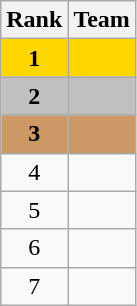<table class="wikitable" style="text-align:center">
<tr>
<th>Rank</th>
<th>Team</th>
</tr>
<tr bgcolor="gold">
<td><strong>1</strong></td>
<td align="left"><strong></strong></td>
</tr>
<tr bgcolor="silver">
<td><strong>2</strong></td>
<td align="left"><strong></strong></td>
</tr>
<tr bgcolor="#CC9966">
<td><strong>3</strong></td>
<td align="left"><strong></strong></td>
</tr>
<tr>
<td>4</td>
<td align="left"><strong></strong></td>
</tr>
<tr>
<td>5</td>
<td align="left"><strong></strong></td>
</tr>
<tr>
<td>6</td>
<td align="left"><strong></strong></td>
</tr>
<tr>
<td>7</td>
<td align="left"><strong></strong></td>
</tr>
</table>
